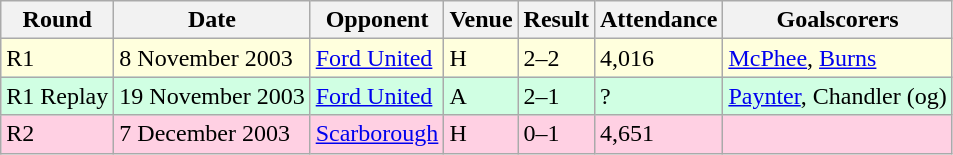<table class="wikitable">
<tr>
<th>Round</th>
<th>Date</th>
<th>Opponent</th>
<th>Venue</th>
<th>Result</th>
<th>Attendance</th>
<th>Goalscorers</th>
</tr>
<tr style="background-color: #ffffdd;">
<td>R1</td>
<td>8 November 2003</td>
<td><a href='#'>Ford United</a></td>
<td>H</td>
<td>2–2</td>
<td>4,016</td>
<td><a href='#'>McPhee</a>, <a href='#'>Burns</a></td>
</tr>
<tr style="background-color: #d0ffe3;">
<td>R1 Replay</td>
<td>19 November 2003</td>
<td><a href='#'>Ford United</a></td>
<td>A</td>
<td>2–1</td>
<td>?</td>
<td><a href='#'>Paynter</a>, Chandler (og)</td>
</tr>
<tr style="background-color: #ffd0e3;">
<td>R2</td>
<td>7 December 2003</td>
<td><a href='#'>Scarborough</a></td>
<td>H</td>
<td>0–1</td>
<td>4,651</td>
<td></td>
</tr>
</table>
